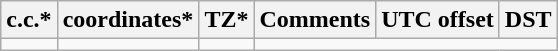<table class="wikitable sortable">
<tr>
<th>c.c.*</th>
<th>coordinates*</th>
<th>TZ*</th>
<th>Comments</th>
<th>UTC offset</th>
<th>DST</th>
</tr>
<tr --->
<td></td>
<td></td>
<td></td>
</tr>
</table>
